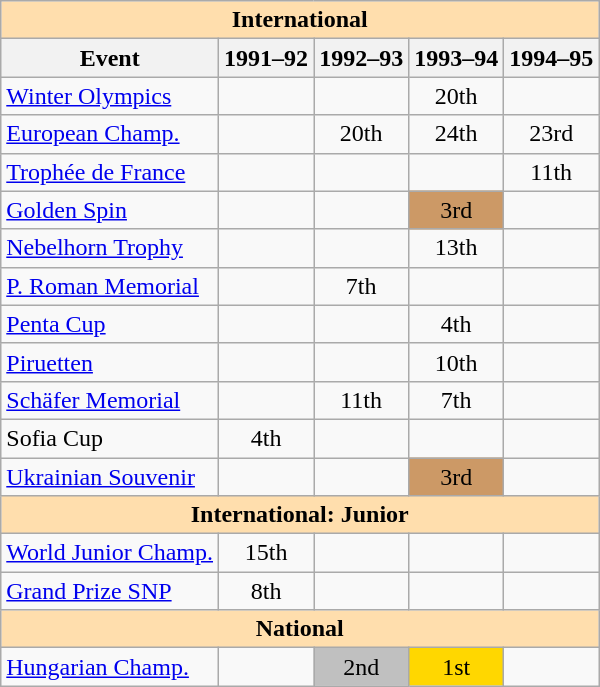<table class="wikitable" style="text-align:center">
<tr>
<th style="background-color: #ffdead; " colspan=5 align=center>International</th>
</tr>
<tr>
<th>Event</th>
<th>1991–92</th>
<th>1992–93</th>
<th>1993–94</th>
<th>1994–95</th>
</tr>
<tr>
<td align=left><a href='#'>Winter Olympics</a></td>
<td></td>
<td></td>
<td>20th</td>
<td></td>
</tr>
<tr>
<td align=left><a href='#'>European Champ.</a></td>
<td></td>
<td>20th</td>
<td>24th</td>
<td>23rd</td>
</tr>
<tr>
<td align=left><a href='#'>Trophée de France</a></td>
<td></td>
<td></td>
<td></td>
<td>11th</td>
</tr>
<tr>
<td align=left><a href='#'>Golden Spin</a></td>
<td></td>
<td></td>
<td bgcolor=cc9966>3rd</td>
<td></td>
</tr>
<tr>
<td align=left><a href='#'>Nebelhorn Trophy</a></td>
<td></td>
<td></td>
<td>13th</td>
<td></td>
</tr>
<tr>
<td align=left><a href='#'>P. Roman Memorial</a></td>
<td></td>
<td>7th</td>
<td></td>
<td></td>
</tr>
<tr>
<td align=left><a href='#'>Penta Cup </a></td>
<td></td>
<td></td>
<td>4th</td>
<td></td>
</tr>
<tr>
<td align=left><a href='#'>Piruetten</a></td>
<td></td>
<td></td>
<td>10th</td>
<td></td>
</tr>
<tr>
<td align=left><a href='#'>Schäfer Memorial</a></td>
<td></td>
<td>11th</td>
<td>7th</td>
<td></td>
</tr>
<tr>
<td align=left>Sofia Cup</td>
<td>4th</td>
<td></td>
<td></td>
<td></td>
</tr>
<tr>
<td align=left><a href='#'>Ukrainian Souvenir</a></td>
<td></td>
<td></td>
<td bgcolor=cc9966>3rd</td>
<td></td>
</tr>
<tr>
<th style="background-color: #ffdead; " colspan=5 align=center>International: Junior</th>
</tr>
<tr>
<td align=left><a href='#'>World Junior Champ.</a></td>
<td>15th</td>
<td></td>
<td></td>
<td></td>
</tr>
<tr>
<td align=left><a href='#'>Grand Prize SNP</a></td>
<td>8th</td>
<td></td>
<td></td>
<td></td>
</tr>
<tr>
<th style="background-color: #ffdead; " colspan=5 align=center>National</th>
</tr>
<tr>
<td align=left><a href='#'>Hungarian Champ.</a></td>
<td></td>
<td bgcolor=silver>2nd</td>
<td bgcolor=gold>1st</td>
<td></td>
</tr>
</table>
